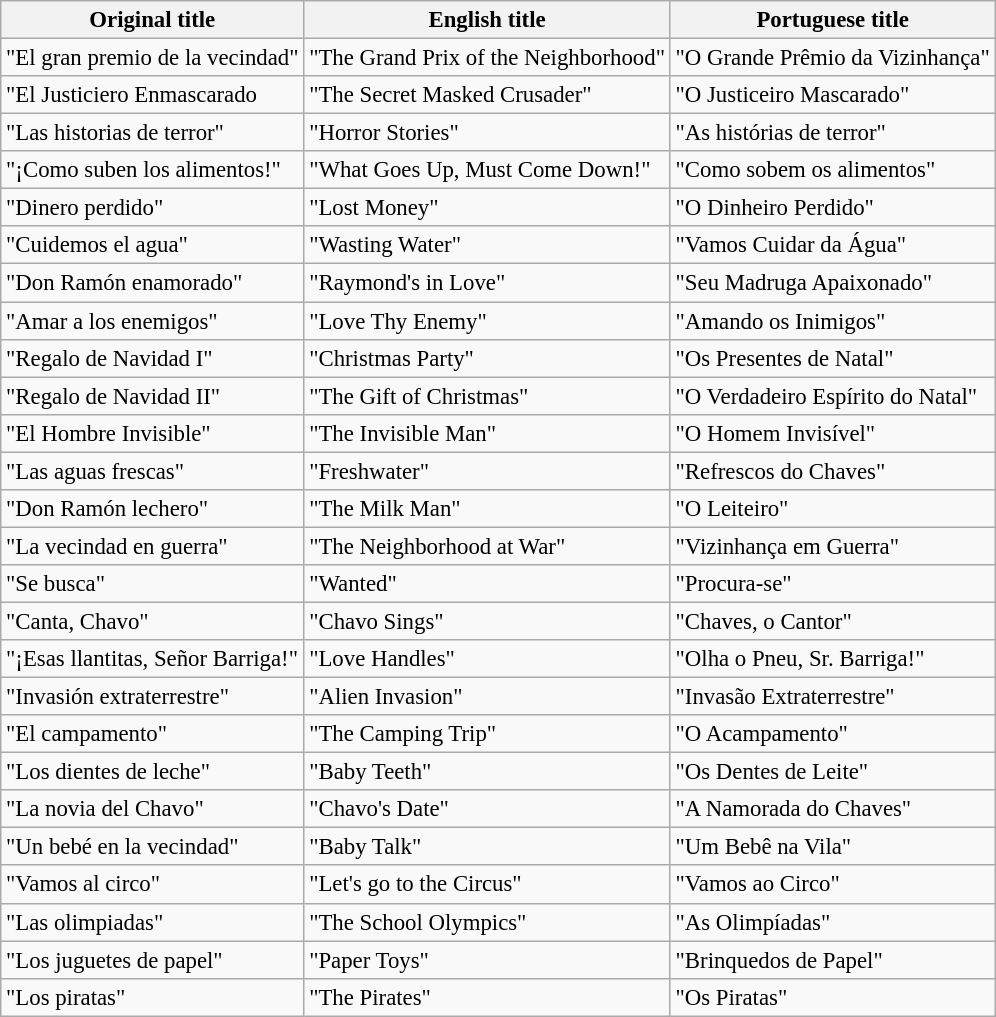<table class="wikitable" style="font-size: 95%;">
<tr>
<th>Original title</th>
<th>English title</th>
<th>Portuguese title</th>
</tr>
<tr>
<td>"El gran premio de la vecindad"</td>
<td>"The Grand Prix of the Neighborhood"</td>
<td>"O Grande Prêmio da Vizinhança"</td>
</tr>
<tr>
<td>"El Justiciero Enmascarado</td>
<td>"The Secret Masked Crusader"</td>
<td>"O Justiceiro Mascarado"</td>
</tr>
<tr>
<td>"Las historias de terror"</td>
<td>"Horror Stories"</td>
<td>"As histórias de terror"</td>
</tr>
<tr>
<td>"¡Como suben los alimentos!"</td>
<td>"What Goes Up, Must Come Down!"</td>
<td>"Como sobem os alimentos"</td>
</tr>
<tr>
<td>"Dinero perdido"</td>
<td>"Lost Money"</td>
<td>"O Dinheiro Perdido"</td>
</tr>
<tr>
<td>"Cuidemos el agua"</td>
<td>"Wasting Water"</td>
<td>"Vamos Cuidar da Água"</td>
</tr>
<tr>
<td>"Don Ramón enamorado"</td>
<td>"Raymond's in Love"</td>
<td>"Seu Madruga Apaixonado"</td>
</tr>
<tr>
<td>"Amar a los enemigos"</td>
<td>"Love Thy Enemy"</td>
<td>"Amando os Inimigos"</td>
</tr>
<tr>
<td>"Regalo de Navidad I"</td>
<td>"Christmas Party"</td>
<td>"Os Presentes de Natal"</td>
</tr>
<tr>
<td>"Regalo de Navidad II"</td>
<td>"The Gift of Christmas"</td>
<td>"O Verdadeiro Espírito do Natal"</td>
</tr>
<tr>
<td>"El Hombre Invisible"</td>
<td>"The Invisible Man"</td>
<td>"O Homem Invisível"</td>
</tr>
<tr>
<td>"Las aguas frescas"</td>
<td>"Freshwater"</td>
<td>"Refrescos do Chaves"</td>
</tr>
<tr>
<td>"Don Ramón lechero"</td>
<td>"The Milk Man"</td>
<td>"O Leiteiro"</td>
</tr>
<tr>
<td>"La vecindad en guerra"</td>
<td>"The Neighborhood at War"</td>
<td>"Vizinhança em Guerra"</td>
</tr>
<tr>
<td>"Se busca"</td>
<td>"Wanted"</td>
<td>"Procura-se"</td>
</tr>
<tr>
<td>"Canta, Chavo"</td>
<td>"Chavo Sings"</td>
<td>"Chaves, o Cantor"</td>
</tr>
<tr>
<td>"¡Esas llantitas, Señor Barriga!"</td>
<td>"Love Handles"</td>
<td>"Olha o Pneu, Sr. Barriga!"</td>
</tr>
<tr>
<td>"Invasión extraterrestre"</td>
<td>"Alien Invasion"</td>
<td>"Invasão Extraterrestre"</td>
</tr>
<tr>
<td>"El campamento"</td>
<td>"The Camping Trip"</td>
<td>"O Acampamento"</td>
</tr>
<tr>
<td>"Los dientes de leche"</td>
<td>"Baby Teeth"</td>
<td>"Os Dentes de Leite"</td>
</tr>
<tr>
<td>"La novia del Chavo"</td>
<td>"Chavo's Date"</td>
<td>"A Namorada do Chaves"</td>
</tr>
<tr>
<td>"Un bebé en la vecindad"</td>
<td>"Baby Talk"</td>
<td>"Um Bebê na Vila"</td>
</tr>
<tr>
<td>"Vamos al circo"</td>
<td>"Let's go to the Circus"</td>
<td>"Vamos ao Circo"</td>
</tr>
<tr>
<td>"Las olimpiadas"</td>
<td>"The School Olympics"</td>
<td>"As Olimpíadas"</td>
</tr>
<tr>
<td>"Los juguetes de papel"</td>
<td>"Paper Toys"</td>
<td>"Brinquedos de Papel"</td>
</tr>
<tr>
<td>"Los piratas"</td>
<td>"The Pirates"</td>
<td>"Os Piratas"</td>
</tr>
</table>
